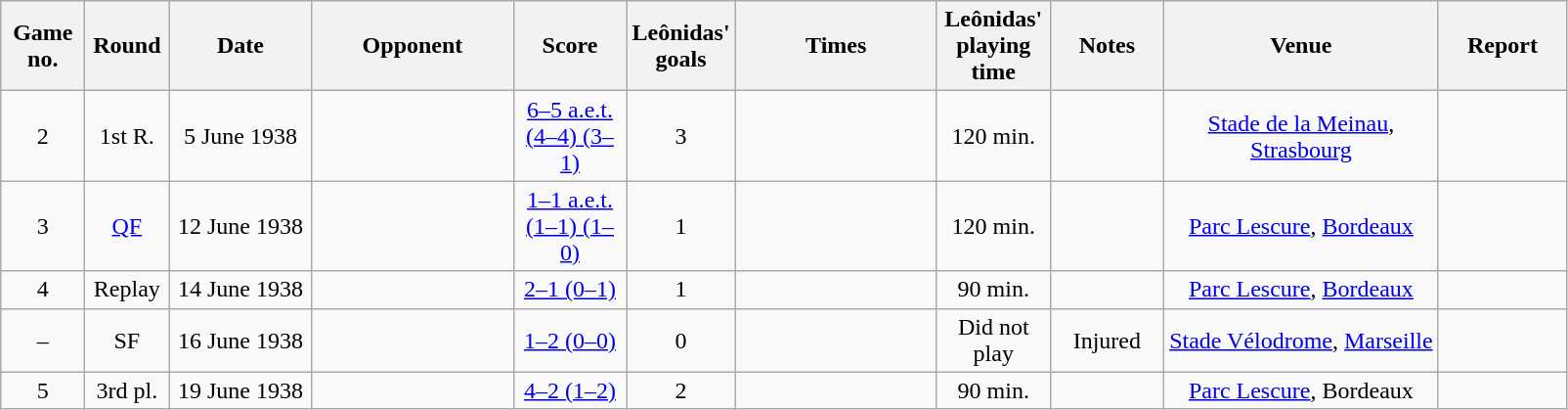<table class="wikitable" style="text-align: center;">
<tr>
<th width=50>Game no.</th>
<th width=50>Round</th>
<th width=90>Date</th>
<th width=130>Opponent</th>
<th width=70>Score</th>
<th width=20>Leônidas' goals</th>
<th width=130>Times</th>
<th width=70>Leônidas' playing time</th>
<th width=70>Notes</th>
<th width=180>Venue</th>
<th width=80>Report</th>
</tr>
<tr>
<td>2</td>
<td>1st R.</td>
<td>5 June 1938</td>
<td align=left></td>
<td><a href='#'>6–5 a.e.t.<br>(4–4) (3–1)</a></td>
<td>3</td>
<td align=left>  </td>
<td>120 min.</td>
<td></td>
<td><a href='#'>Stade de la Meinau</a>, <a href='#'>Strasbourg</a></td>
<td></td>
</tr>
<tr>
<td>3</td>
<td><a href='#'>QF</a></td>
<td>12 June 1938</td>
<td align=left></td>
<td><a href='#'>1–1 a.e.t.<br>(1–1) (1–0)</a></td>
<td>1</td>
<td align=left></td>
<td>120 min.</td>
<td></td>
<td><a href='#'>Parc Lescure</a>, <a href='#'>Bordeaux</a></td>
<td></td>
</tr>
<tr>
<td>4</td>
<td>Replay</td>
<td>14 June 1938</td>
<td align=left></td>
<td><a href='#'>2–1 (0–1)</a></td>
<td>1</td>
<td align=left></td>
<td>90 min.</td>
<td></td>
<td><a href='#'>Parc Lescure</a>, <a href='#'>Bordeaux</a></td>
<td></td>
</tr>
<tr>
<td>–</td>
<td>SF</td>
<td>16 June 1938</td>
<td align=left></td>
<td><a href='#'>1–2 (0–0)</a></td>
<td>0</td>
<td></td>
<td>Did not play</td>
<td>Injured</td>
<td><a href='#'>Stade Vélodrome</a>, <a href='#'>Marseille</a></td>
<td></td>
</tr>
<tr>
<td>5</td>
<td>3rd pl.</td>
<td>19 June 1938</td>
<td align=left></td>
<td><a href='#'>4–2 (1–2)</a></td>
<td>2</td>
<td align=left> </td>
<td>90 min.</td>
<td></td>
<td><a href='#'>Parc Lescure</a>, Bordeaux</td>
<td></td>
</tr>
</table>
